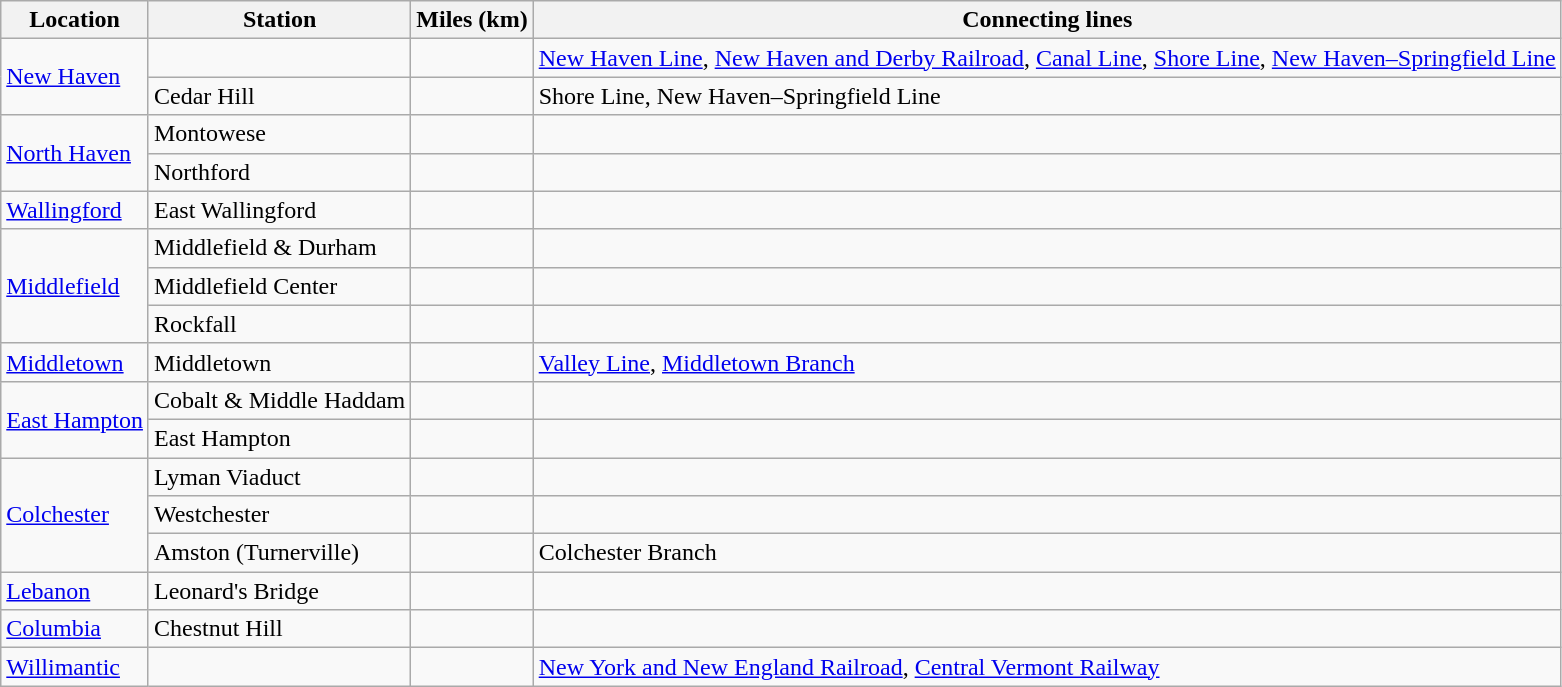<table class="wikitable">
<tr>
<th>Location</th>
<th>Station</th>
<th>Miles (km)</th>
<th>Connecting lines</th>
</tr>
<tr>
<td rowspan="2"><a href='#'>New Haven</a></td>
<td></td>
<td></td>
<td><a href='#'>New Haven Line</a>, <a href='#'>New Haven and Derby Railroad</a>, <a href='#'>Canal Line</a>, <a href='#'>Shore Line</a>, <a href='#'>New Haven–Springfield Line</a></td>
</tr>
<tr>
<td>Cedar Hill</td>
<td></td>
<td>Shore Line, New Haven–Springfield Line</td>
</tr>
<tr>
<td rowspan="2"><a href='#'>North Haven</a></td>
<td>Montowese</td>
<td></td>
<td></td>
</tr>
<tr>
<td>Northford</td>
<td></td>
<td></td>
</tr>
<tr>
<td><a href='#'>Wallingford</a></td>
<td>East Wallingford</td>
<td></td>
<td></td>
</tr>
<tr>
<td rowspan="3"><a href='#'>Middlefield</a></td>
<td>Middlefield & Durham</td>
<td></td>
<td></td>
</tr>
<tr>
<td>Middlefield Center</td>
<td></td>
<td></td>
</tr>
<tr>
<td>Rockfall</td>
<td></td>
<td></td>
</tr>
<tr>
<td><a href='#'>Middletown</a></td>
<td>Middletown</td>
<td></td>
<td><a href='#'>Valley Line</a>, <a href='#'>Middletown Branch</a></td>
</tr>
<tr>
<td rowspan="2"><a href='#'>East Hampton</a></td>
<td>Cobalt & Middle Haddam</td>
<td></td>
<td></td>
</tr>
<tr>
<td>East Hampton</td>
<td></td>
<td></td>
</tr>
<tr>
<td rowspan="3"><a href='#'>Colchester</a></td>
<td>Lyman Viaduct</td>
<td></td>
<td></td>
</tr>
<tr>
<td>Westchester</td>
<td></td>
<td></td>
</tr>
<tr>
<td>Amston (Turnerville)</td>
<td></td>
<td>Colchester Branch</td>
</tr>
<tr>
<td><a href='#'>Lebanon</a></td>
<td>Leonard's Bridge</td>
<td></td>
<td></td>
</tr>
<tr>
<td><a href='#'>Columbia</a></td>
<td>Chestnut Hill</td>
<td></td>
<td></td>
</tr>
<tr>
<td><a href='#'>Willimantic</a></td>
<td></td>
<td></td>
<td><a href='#'>New York and New England Railroad</a>, <a href='#'>Central Vermont Railway</a></td>
</tr>
</table>
